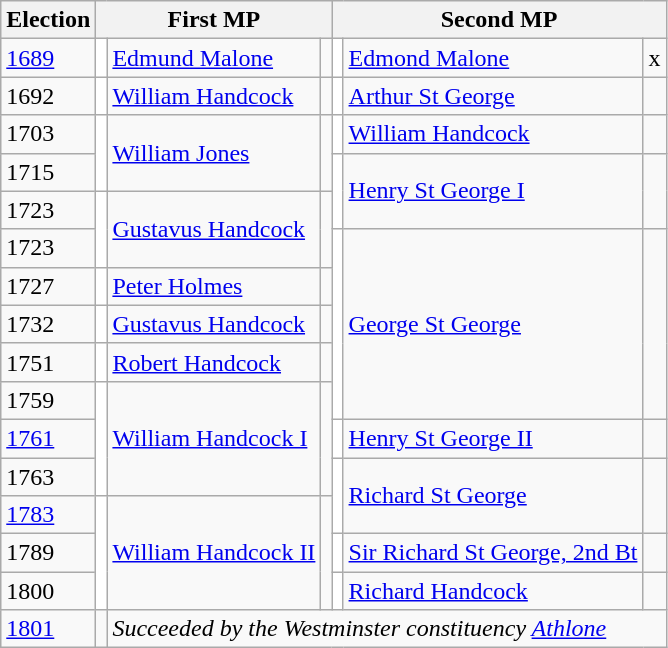<table class="wikitable">
<tr>
<th>Election</th>
<th colspan=3>First MP</th>
<th colspan=3>Second MP</th>
</tr>
<tr>
<td><a href='#'>1689</a></td>
<td style="background-color: white"></td>
<td><a href='#'>Edmund Malone</a></td>
<td></td>
<td style="background-color: white"></td>
<td><a href='#'>Edmond Malone</a></td>
<td>x</td>
</tr>
<tr>
<td>1692</td>
<td style="background-color: white"></td>
<td><a href='#'>William Handcock</a></td>
<td></td>
<td style="background-color: white"></td>
<td><a href='#'>Arthur St George</a></td>
<td></td>
</tr>
<tr>
<td>1703</td>
<td rowspan="2" style="background-color: white"></td>
<td rowspan="2"><a href='#'>William Jones</a></td>
<td rowspan="2"></td>
<td style="background-color: white"></td>
<td><a href='#'>William Handcock</a></td>
<td></td>
</tr>
<tr>
<td>1715</td>
<td rowspan="2" style="background-color: white"></td>
<td rowspan="2"><a href='#'>Henry St George I</a></td>
<td rowspan="2"></td>
</tr>
<tr>
<td>1723</td>
<td rowspan="2" style="background-color: white"></td>
<td rowspan="2"><a href='#'>Gustavus Handcock</a></td>
<td rowspan="2"></td>
</tr>
<tr>
<td>1723</td>
<td rowspan="5" style="background-color: white"></td>
<td rowspan="5"><a href='#'>George St George</a></td>
<td rowspan="5"></td>
</tr>
<tr 1>
<td>1727</td>
<td style="background-color: white"></td>
<td><a href='#'>Peter Holmes</a></td>
<td></td>
</tr>
<tr>
<td>1732</td>
<td style="background-color: white"></td>
<td><a href='#'>Gustavus Handcock</a></td>
<td></td>
</tr>
<tr>
<td>1751</td>
<td style="background-color: white"></td>
<td><a href='#'>Robert Handcock</a></td>
<td></td>
</tr>
<tr>
<td>1759</td>
<td rowspan="3" style="background-color: white"></td>
<td rowspan="3"><a href='#'>William Handcock I</a></td>
<td rowspan="3"></td>
</tr>
<tr>
<td><a href='#'>1761</a></td>
<td style="background-color: white"></td>
<td><a href='#'>Henry St George II</a></td>
<td></td>
</tr>
<tr>
<td>1763</td>
<td rowspan="2" style="background-color: white"></td>
<td rowspan="2"><a href='#'>Richard St George</a></td>
<td rowspan="2"></td>
</tr>
<tr>
<td><a href='#'>1783</a></td>
<td rowspan="3" style="background-color: white"></td>
<td rowspan="3"><a href='#'>William Handcock II</a></td>
<td rowspan="3"></td>
</tr>
<tr>
<td>1789</td>
<td style="background-color: white"></td>
<td><a href='#'>Sir Richard St George, 2nd Bt</a></td>
<td></td>
</tr>
<tr>
<td>1800</td>
<td style="background-color: white"></td>
<td><a href='#'>Richard Handcock</a></td>
<td></td>
</tr>
<tr>
<td><a href='#'>1801</a></td>
<td></td>
<td colspan="5"><em>Succeeded by the Westminster constituency <a href='#'>Athlone</a></em></td>
</tr>
</table>
